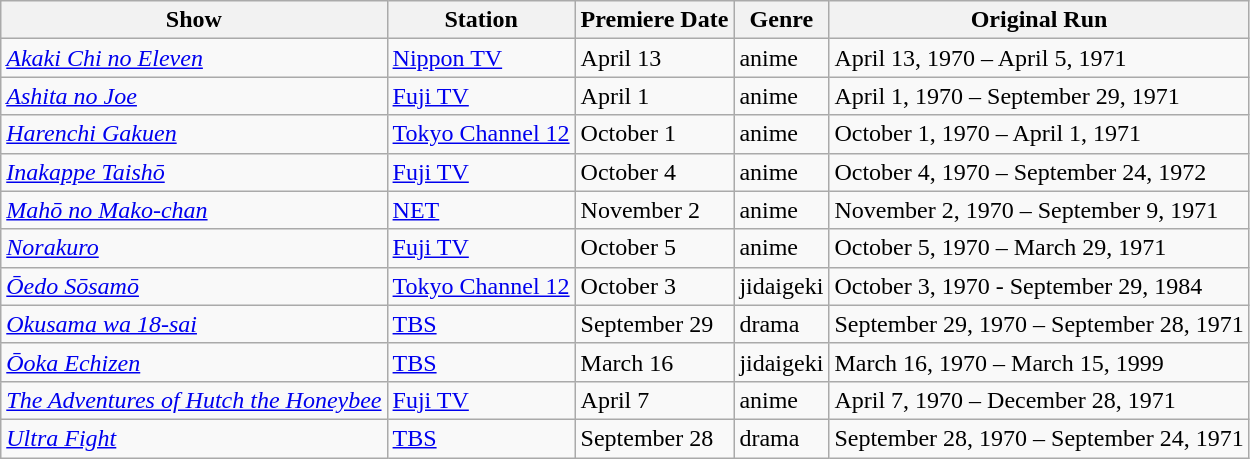<table class="wikitable sortable">
<tr>
<th>Show</th>
<th>Station</th>
<th>Premiere Date</th>
<th>Genre</th>
<th>Original Run</th>
</tr>
<tr>
<td><em><a href='#'>Akaki Chi no Eleven</a></em></td>
<td><a href='#'>Nippon TV</a></td>
<td>April 13</td>
<td>anime</td>
<td>April 13, 1970 – April 5, 1971</td>
</tr>
<tr>
<td><em><a href='#'>Ashita no Joe</a></em></td>
<td><a href='#'>Fuji TV</a></td>
<td>April 1</td>
<td>anime</td>
<td>April 1, 1970 – September 29, 1971</td>
</tr>
<tr>
<td><em><a href='#'>Harenchi Gakuen</a></em></td>
<td><a href='#'>Tokyo Channel 12</a></td>
<td>October 1</td>
<td>anime</td>
<td>October 1, 1970 – April 1, 1971</td>
</tr>
<tr>
<td><em><a href='#'>Inakappe Taishō</a></em></td>
<td><a href='#'>Fuji TV</a></td>
<td>October 4</td>
<td>anime</td>
<td>October 4, 1970 – September 24, 1972</td>
</tr>
<tr>
<td><em><a href='#'>Mahō no Mako-chan</a></em></td>
<td><a href='#'>NET</a></td>
<td>November 2</td>
<td>anime</td>
<td>November 2, 1970 – September 9, 1971</td>
</tr>
<tr>
<td><em><a href='#'>Norakuro</a></em></td>
<td><a href='#'>Fuji TV</a></td>
<td>October 5</td>
<td>anime</td>
<td>October 5, 1970 – March 29, 1971</td>
</tr>
<tr>
<td><em><a href='#'>Ōedo Sōsamō</a></em></td>
<td><a href='#'>Tokyo Channel 12</a></td>
<td>October 3</td>
<td>jidaigeki</td>
<td>October 3, 1970 - September 29, 1984</td>
</tr>
<tr>
<td><em><a href='#'>Okusama wa 18-sai</a></em></td>
<td><a href='#'>TBS</a></td>
<td>September 29</td>
<td>drama</td>
<td>September 29, 1970 – September 28, 1971</td>
</tr>
<tr>
<td><em><a href='#'>Ōoka Echizen</a></em></td>
<td><a href='#'>TBS</a></td>
<td>March 16</td>
<td>jidaigeki</td>
<td>March 16, 1970 – March 15, 1999</td>
</tr>
<tr>
<td><em><a href='#'>The Adventures of Hutch the Honeybee</a></em></td>
<td><a href='#'>Fuji TV</a></td>
<td>April 7</td>
<td>anime</td>
<td>April 7, 1970 – December 28, 1971</td>
</tr>
<tr>
<td><em><a href='#'>Ultra Fight</a></em></td>
<td><a href='#'>TBS</a></td>
<td>September 28</td>
<td>drama</td>
<td>September 28, 1970 – September 24, 1971</td>
</tr>
</table>
